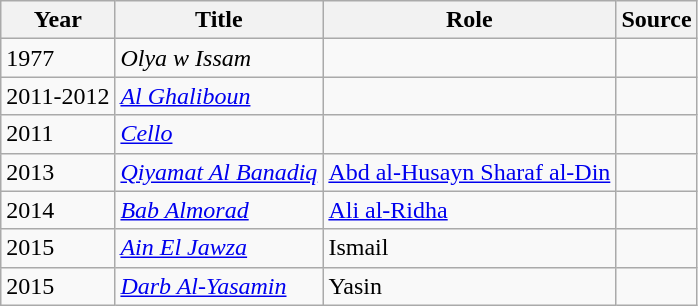<table class = "wikitable sortable" >
<tr>
<th>Year</th>
<th>Title</th>
<th>Role</th>
<th class = "unsortable">Source</th>
</tr>
<tr>
<td>1977</td>
<td><em>Olya w Issam</em></td>
<td></td>
<td></td>
</tr>
<tr>
<td>2011-2012</td>
<td><em><a href='#'>Al Ghaliboun</a></em></td>
<td></td>
<td></td>
</tr>
<tr>
<td>2011</td>
<td><em><a href='#'>Cello</a></em></td>
<td></td>
<td></td>
</tr>
<tr>
<td>2013</td>
<td><em><a href='#'>Qiyamat Al Banadiq</a></em></td>
<td><a href='#'>Abd al-Husayn Sharaf al-Din</a></td>
<td></td>
</tr>
<tr>
<td>2014</td>
<td><em><a href='#'>Bab Almorad</a></em></td>
<td><a href='#'>Ali al-Ridha</a></td>
<td></td>
</tr>
<tr>
<td>2015</td>
<td><em><a href='#'>Ain El Jawza</a></em></td>
<td>Ismail</td>
<td></td>
</tr>
<tr>
<td>2015</td>
<td><em><a href='#'>Darb Al-Yasamin</a></em></td>
<td>Yasin</td>
<td></td>
</tr>
</table>
